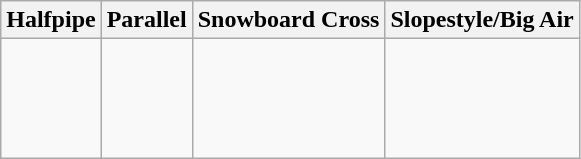<table class="wikitable">
<tr>
<th>Halfpipe</th>
<th>Parallel</th>
<th>Snowboard Cross</th>
<th>Slopestyle/Big Air</th>
</tr>
<tr>
<td valign="top"><strong></strong><br><br><br><br></td>
<td valign="top"><strong></strong><br><br><br><br></td>
<td valign="top"><strong></strong><br><br><br><br></td>
<td valign="top"><br><br><br><br></td>
</tr>
</table>
